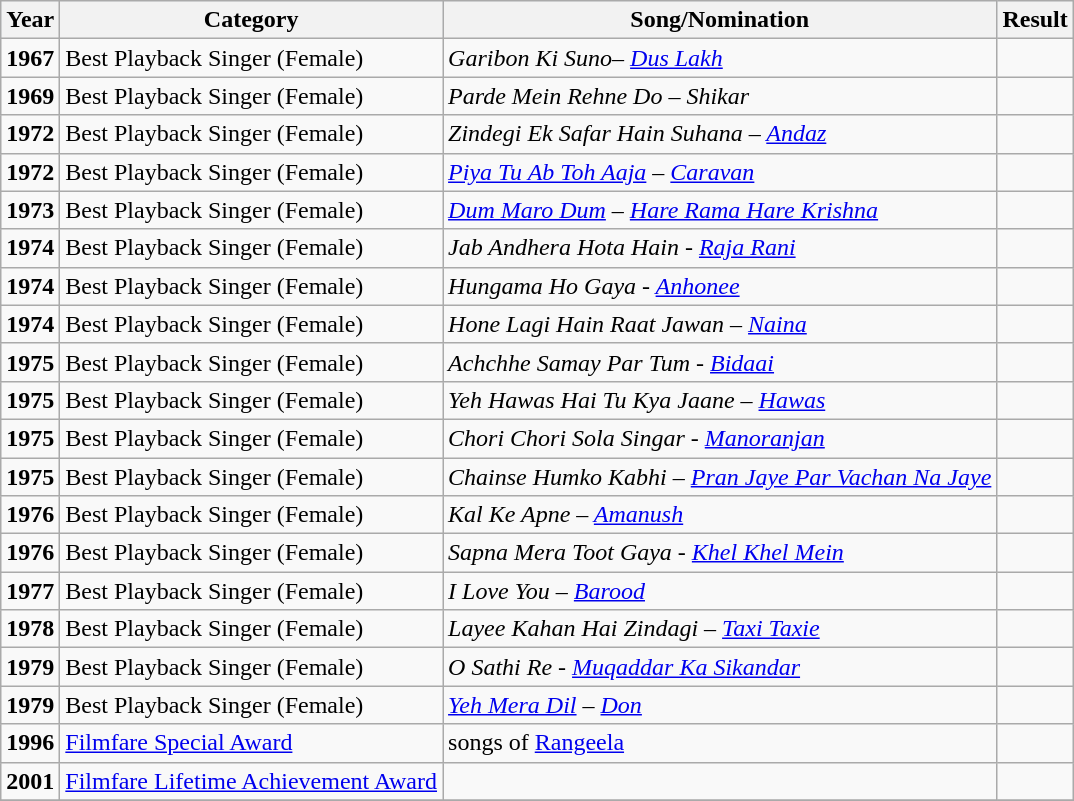<table class="wikitable">
<tr style="background:#ebf5ff;">
<th>Year</th>
<th>Category</th>
<th>Song/Nomination</th>
<th>Result</th>
</tr>
<tr>
<td><strong>1967</strong></td>
<td>Best Playback Singer (Female)</td>
<td><em>Garibon Ki Suno– <a href='#'>Dus Lakh</a></em></td>
<td></td>
</tr>
<tr>
<td><strong>1969</strong></td>
<td>Best Playback Singer (Female)</td>
<td><em>Parde Mein Rehne Do – Shikar</em></td>
<td></td>
</tr>
<tr>
<td><strong>1972</strong></td>
<td>Best Playback Singer (Female)</td>
<td><em>Zindegi Ek Safar Hain Suhana – <a href='#'>Andaz</a></em></td>
<td></td>
</tr>
<tr>
<td><strong>1972</strong></td>
<td>Best Playback Singer (Female)</td>
<td><em><a href='#'>Piya Tu Ab Toh Aaja</a> – <a href='#'>Caravan</a></em></td>
<td></td>
</tr>
<tr>
<td><strong>1973</strong></td>
<td>Best Playback Singer (Female)</td>
<td><em><a href='#'>Dum Maro Dum</a> – <a href='#'>Hare Rama Hare Krishna</a></em></td>
<td></td>
</tr>
<tr rowspan="2">
<td><strong>1974</strong></td>
<td>Best Playback Singer (Female)</td>
<td><em>Jab Andhera Hota Hain - <a href='#'>Raja Rani</a></em></td>
<td></td>
</tr>
<tr>
<td><strong>1974</strong></td>
<td>Best Playback Singer (Female)</td>
<td><em>Hungama Ho Gaya - <a href='#'>Anhonee</a></em></td>
<td></td>
</tr>
<tr>
<td><strong>1974</strong></td>
<td>Best Playback Singer (Female)</td>
<td><em>Hone Lagi Hain Raat Jawan – <a href='#'>Naina</a></em></td>
<td></td>
</tr>
<tr>
<td><strong>1975</strong></td>
<td>Best Playback Singer (Female)</td>
<td><em>Achchhe Samay Par Tum - <a href='#'>Bidaai</a></em></td>
<td></td>
</tr>
<tr>
<td><strong>1975</strong></td>
<td>Best Playback Singer (Female)</td>
<td><em>Yeh Hawas Hai Tu Kya Jaane – <a href='#'>Hawas</a></em></td>
<td></td>
</tr>
<tr>
<td><strong>1975</strong></td>
<td>Best Playback Singer (Female)</td>
<td><em>Chori Chori Sola Singar - <a href='#'>Manoranjan</a></em></td>
<td></td>
</tr>
<tr>
<td><strong>1975</strong></td>
<td>Best Playback Singer (Female)</td>
<td><em>Chainse Humko Kabhi – <a href='#'>Pran Jaye Par Vachan Na Jaye</a></em></td>
<td></td>
</tr>
<tr>
<td><strong>1976</strong></td>
<td>Best Playback Singer (Female)</td>
<td><em>Kal Ke Apne – <a href='#'>Amanush</a></em></td>
<td></td>
</tr>
<tr>
<td><strong>1976</strong></td>
<td>Best Playback Singer (Female)</td>
<td><em>Sapna Mera Toot Gaya - <a href='#'>Khel Khel Mein</a></em></td>
<td></td>
</tr>
<tr>
<td><strong>1977</strong></td>
<td>Best Playback Singer (Female)</td>
<td><em>I Love You – <a href='#'>Barood</a></em></td>
<td></td>
</tr>
<tr>
<td><strong>1978</strong></td>
<td>Best Playback Singer (Female)</td>
<td><em>Layee Kahan Hai Zindagi – <a href='#'>Taxi Taxie</a></em></td>
<td></td>
</tr>
<tr>
<td><strong>1979</strong></td>
<td>Best Playback Singer (Female)</td>
<td><em>O Sathi Re - <a href='#'>Muqaddar Ka Sikandar</a></em></td>
<td></td>
</tr>
<tr>
<td><strong>1979</strong></td>
<td>Best Playback Singer (Female)</td>
<td><em><a href='#'>Yeh Mera Dil</a> – <a href='#'>Don</a></em></td>
<td></td>
</tr>
<tr>
<td><strong>1996</strong></td>
<td><a href='#'>Filmfare Special Award</a></td>
<td>songs of <a href='#'>Rangeela</a></td>
<td></td>
</tr>
<tr>
<td><strong>2001</strong></td>
<td><a href='#'>Filmfare Lifetime Achievement Award</a></td>
<td></td>
<td></td>
</tr>
<tr>
</tr>
</table>
